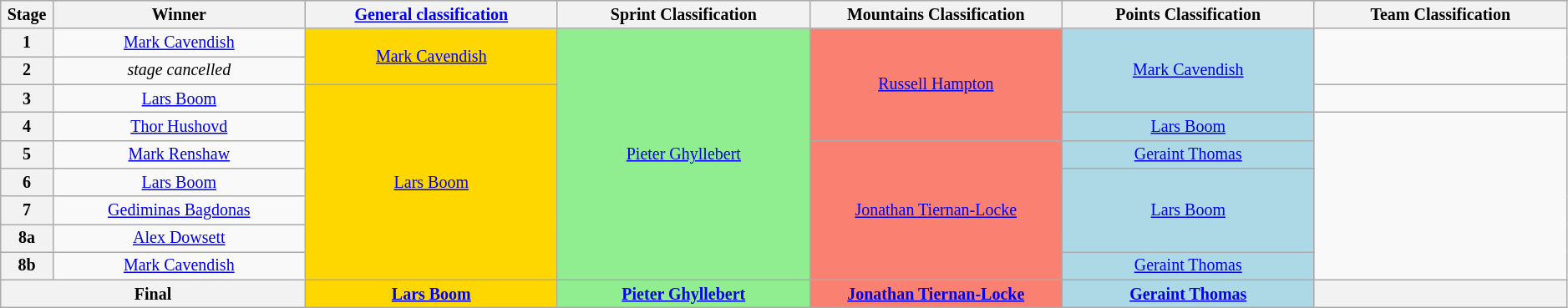<table class="wikitable" style="text-align: center; font-size:smaller;">
<tr style="background-color: #efefef;">
<th width="1%">Stage</th>
<th width="12%">Winner</th>
<th width="12%"><a href='#'>General classification</a><br></th>
<th width="12%">Sprint Classification<br></th>
<th width="12%">Mountains Classification<br></th>
<th width="12%">Points Classification<br></th>
<th width="12%">Team Classification<br></th>
</tr>
<tr>
<th>1</th>
<td><a href='#'>Mark Cavendish</a></td>
<td style="background:gold;" rowspan=2><a href='#'>Mark Cavendish</a></td>
<td style="background:lightgreen;" rowspan=9><a href='#'>Pieter Ghyllebert</a></td>
<td style="background:salmon;" rowspan=4><a href='#'>Russell Hampton</a></td>
<td style="background:lightblue;" rowspan=3><a href='#'>Mark Cavendish</a></td>
<td rowspan=2></td>
</tr>
<tr>
<th>2</th>
<td><em>stage cancelled</em></td>
</tr>
<tr>
<th>3</th>
<td><a href='#'>Lars Boom</a></td>
<td style="background:gold;" rowspan=7><a href='#'>Lars Boom</a></td>
<td></td>
</tr>
<tr>
<th>4</th>
<td><a href='#'>Thor Hushovd</a></td>
<td style="background:lightblue;"><a href='#'>Lars Boom</a></td>
<td rowspan=6></td>
</tr>
<tr>
<th>5</th>
<td><a href='#'>Mark Renshaw</a></td>
<td style="background:salmon;" rowspan=5><a href='#'>Jonathan Tiernan-Locke</a></td>
<td style="background:lightblue;"><a href='#'>Geraint Thomas</a></td>
</tr>
<tr>
<th>6</th>
<td><a href='#'>Lars Boom</a></td>
<td style="background:lightblue;" rowspan=3><a href='#'>Lars Boom</a></td>
</tr>
<tr>
<th>7</th>
<td><a href='#'>Gediminas Bagdonas</a></td>
</tr>
<tr>
<th>8a</th>
<td><a href='#'>Alex Dowsett</a></td>
</tr>
<tr>
<th>8b</th>
<td><a href='#'>Mark Cavendish</a></td>
<td style="background:lightblue;"><a href='#'>Geraint Thomas</a></td>
</tr>
<tr>
<th colspan=2>Final</th>
<th style="background:gold"><a href='#'>Lars Boom</a></th>
<th style="background:lightgreen"><a href='#'>Pieter Ghyllebert</a></th>
<th style="background:salmon"><a href='#'>Jonathan Tiernan-Locke</a></th>
<th style="background:lightblue"><a href='#'>Geraint Thomas</a></th>
<th></th>
</tr>
</table>
